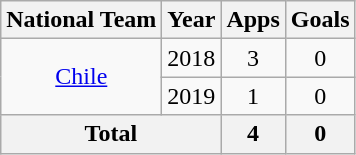<table class="wikitable" style="text-align: center">
<tr>
<th>National Team</th>
<th>Year</th>
<th>Apps</th>
<th>Goals</th>
</tr>
<tr>
<td rowspan="2"><a href='#'>Chile</a></td>
<td>2018</td>
<td>3</td>
<td>0</td>
</tr>
<tr>
<td>2019</td>
<td>1</td>
<td>0</td>
</tr>
<tr>
<th colspan="2">Total</th>
<th>4</th>
<th>0</th>
</tr>
</table>
